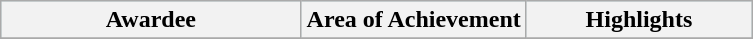<table class="wikitable">
<tr style="background:#b0e0e6; text-align:center;">
<th style="width:40%;"><strong>Awardee</strong></th>
<th style="width:30%;"><strong>Area of Achievement</strong></th>
<th style="width:30%;"><strong>Highlights</strong></th>
</tr>
<tr>
</tr>
</table>
